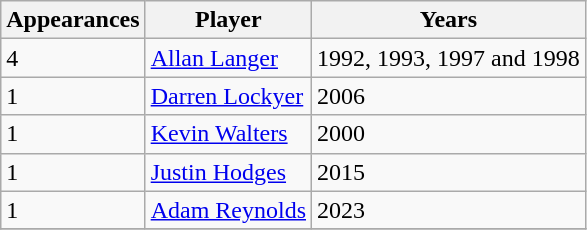<table class="wikitable">
<tr>
<th>Appearances</th>
<th>Player</th>
<th>Years</th>
</tr>
<tr>
<td>4</td>
<td><a href='#'>Allan Langer</a></td>
<td>1992, 1993, 1997 and 1998</td>
</tr>
<tr>
<td>1</td>
<td><a href='#'>Darren Lockyer</a></td>
<td>2006</td>
</tr>
<tr>
<td>1</td>
<td><a href='#'>Kevin Walters</a></td>
<td>2000</td>
</tr>
<tr>
<td>1</td>
<td><a href='#'>Justin Hodges</a></td>
<td>2015</td>
</tr>
<tr>
<td>1</td>
<td><a href='#'>Adam Reynolds</a></td>
<td>2023</td>
</tr>
<tr>
</tr>
</table>
